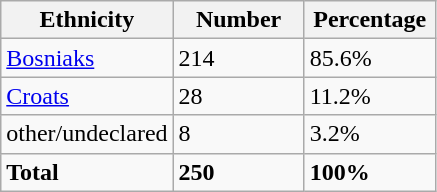<table class="wikitable">
<tr>
<th width="100px">Ethnicity</th>
<th width="80px">Number</th>
<th width="80px">Percentage</th>
</tr>
<tr>
<td><a href='#'>Bosniaks</a></td>
<td>214</td>
<td>85.6%</td>
</tr>
<tr>
<td><a href='#'>Croats</a></td>
<td>28</td>
<td>11.2%</td>
</tr>
<tr>
<td>other/undeclared</td>
<td>8</td>
<td>3.2%</td>
</tr>
<tr>
<td><strong>Total</strong></td>
<td><strong>250</strong></td>
<td><strong>100%</strong></td>
</tr>
</table>
